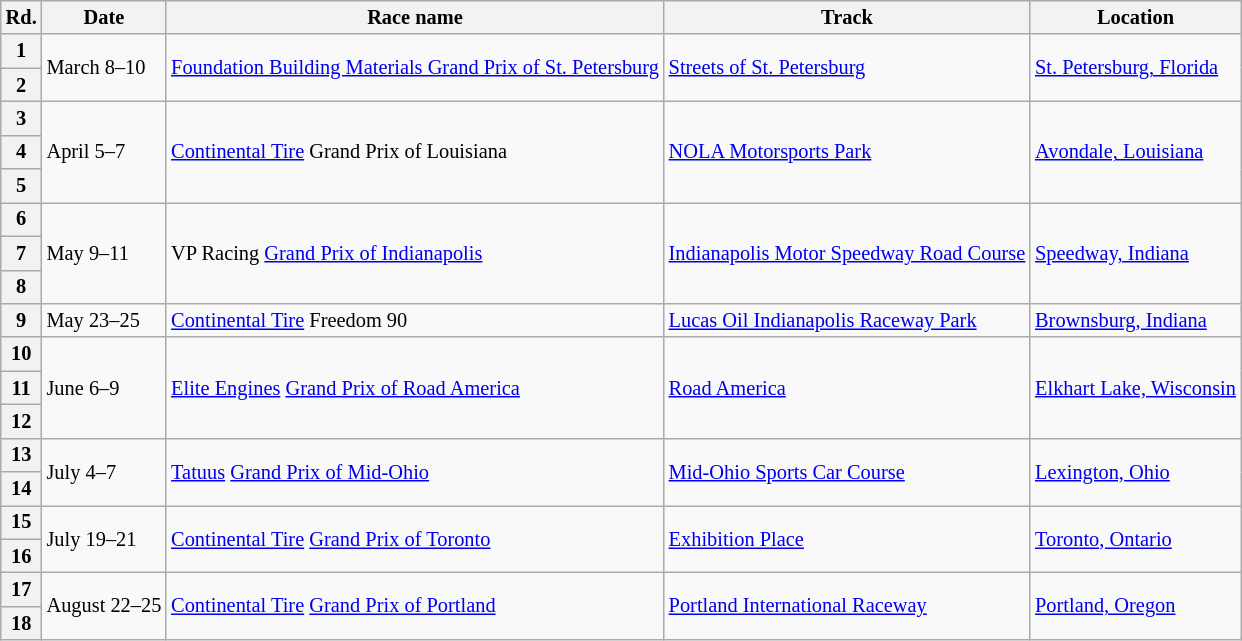<table class="wikitable" style="font-size: 85%">
<tr>
<th>Rd.</th>
<th>Date</th>
<th>Race name</th>
<th>Track</th>
<th>Location</th>
</tr>
<tr>
<th>1</th>
<td rowspan="2">March 8–10</td>
<td rowspan="2"><a href='#'>Foundation Building Materials Grand Prix of St. Petersburg</a></td>
<td rowspan="2"> <a href='#'>Streets of St. Petersburg</a></td>
<td rowspan="2"><a href='#'>St. Petersburg, Florida</a></td>
</tr>
<tr>
<th>2</th>
</tr>
<tr>
<th>3</th>
<td rowspan="3">April 5–7</td>
<td rowspan="3"><a href='#'>Continental Tire</a> Grand Prix of Louisiana</td>
<td rowspan="3"> <a href='#'>NOLA Motorsports Park</a></td>
<td rowspan="3"><a href='#'>Avondale, Louisiana</a></td>
</tr>
<tr>
<th>4</th>
</tr>
<tr>
<th>5</th>
</tr>
<tr>
<th>6</th>
<td rowspan="3">May 9–11</td>
<td rowspan="3">VP Racing <a href='#'>Grand Prix of Indianapolis</a></td>
<td rowspan="3"> <a href='#'>Indianapolis Motor Speedway Road Course</a></td>
<td rowspan="3"><a href='#'>Speedway, Indiana</a></td>
</tr>
<tr>
<th>7</th>
</tr>
<tr>
<th>8</th>
</tr>
<tr>
<th>9</th>
<td>May 23–25</td>
<td><a href='#'>Continental Tire</a> Freedom 90</td>
<td> <a href='#'>Lucas Oil Indianapolis Raceway Park</a></td>
<td><a href='#'>Brownsburg, Indiana</a></td>
</tr>
<tr>
<th>10</th>
<td rowspan="3">June 6–9</td>
<td rowspan="3"><a href='#'>Elite Engines</a> <a href='#'>Grand Prix of Road America</a></td>
<td rowspan="3"> <a href='#'>Road America</a></td>
<td rowspan="3"><a href='#'>Elkhart Lake, Wisconsin</a></td>
</tr>
<tr>
<th>11</th>
</tr>
<tr>
<th>12</th>
</tr>
<tr>
<th>13</th>
<td rowspan="2">July 4–7</td>
<td rowspan="2"><a href='#'>Tatuus</a> <a href='#'>Grand Prix of Mid-Ohio</a></td>
<td rowspan="2"> <a href='#'>Mid-Ohio Sports Car Course</a></td>
<td rowspan="2"><a href='#'>Lexington, Ohio</a></td>
</tr>
<tr>
<th>14</th>
</tr>
<tr>
<th>15</th>
<td rowspan="2">July 19–21</td>
<td rowspan="2"><a href='#'>Continental Tire</a> <a href='#'>Grand Prix of Toronto</a></td>
<td rowspan="2"> <a href='#'>Exhibition Place</a></td>
<td rowspan="2"><a href='#'>Toronto, Ontario</a></td>
</tr>
<tr>
<th>16</th>
</tr>
<tr>
<th>17</th>
<td rowspan="2">August 22–25</td>
<td rowspan="2"><a href='#'>Continental Tire</a> <a href='#'>Grand Prix of Portland</a></td>
<td rowspan="2"> <a href='#'>Portland International Raceway</a></td>
<td rowspan="2"><a href='#'>Portland, Oregon</a></td>
</tr>
<tr>
<th>18</th>
</tr>
</table>
